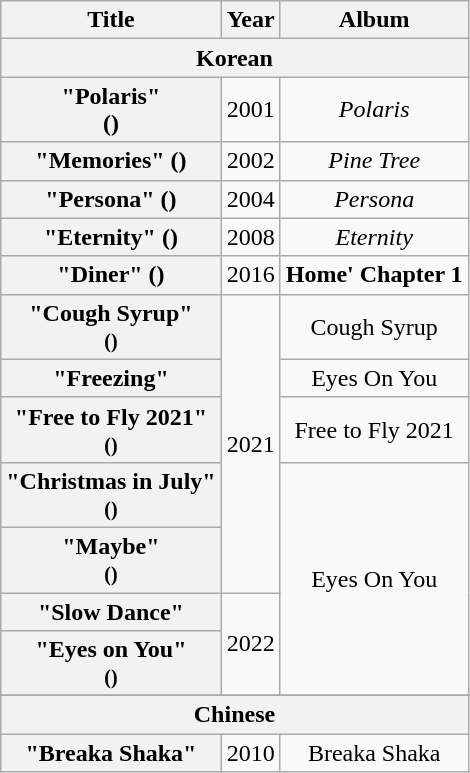<table class="wikitable plainrowheaders" style="text-align:center;">
<tr>
<th scope="col">Title</th>
<th scope="col">Year</th>
<th scope="col">Album</th>
</tr>
<tr>
<th colspan="5">Korean</th>
</tr>
<tr>
<th scope=row>"Polaris"<br> ()</th>
<td>2001</td>
<td><em>Polaris</em></td>
</tr>
<tr>
<th scope=row>"Memories" ()</th>
<td>2002</td>
<td><em>Pine Tree</em></td>
</tr>
<tr>
<th scope=row>"Persona" ()</th>
<td>2004</td>
<td><em>Persona</em></td>
</tr>
<tr>
<th scope=row>"Eternity" ()</th>
<td>2008</td>
<td><em>Eternity</em></td>
</tr>
<tr>
<th scope=row>"Diner" ()</th>
<td>2016</td>
<td><strong>Home' Chapter 1<em></td>
</tr>
<tr>
<th scope=row>"Cough Syrup" <br><small>()</small></th>
<td rowspan="5">2021</td>
<td></em>Cough Syrup<em></td>
</tr>
<tr>
<th scope=row>"Freezing"</th>
<td></em>Eyes On You<em></td>
</tr>
<tr>
<th scope=row>"Free to Fly 2021"<br><small>()</small></th>
<td></em>Free to Fly 2021<em></td>
</tr>
<tr>
<th scope=row>"Christmas in July"<br><small>()</small></th>
<td rowspan="4"></em>Eyes On You<em></td>
</tr>
<tr>
<th scope=row>"Maybe"<br><small>()</small></th>
</tr>
<tr>
<th scope=row>"Slow Dance"</th>
<td rowspan="2">2022</td>
</tr>
<tr>
<th scope=row>"Eyes on You"<br><small>()</small></th>
</tr>
<tr>
</tr>
<tr>
<th colspan="5">Chinese</th>
</tr>
<tr>
<th scope=row>"Breaka Shaka"</th>
<td>2010</td>
<td></em>Breaka Shaka<em></td>
</tr>
</table>
